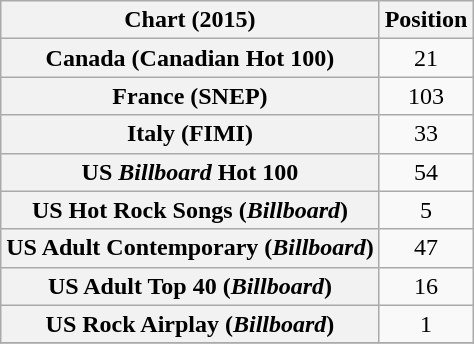<table class="wikitable sortable plainrowheaders" style="text-align:center">
<tr>
<th scope="col">Chart (2015)</th>
<th scope="col">Position</th>
</tr>
<tr>
<th scope="row">Canada (Canadian Hot 100)</th>
<td>21</td>
</tr>
<tr>
<th scope="row">France (SNEP)</th>
<td>103</td>
</tr>
<tr>
<th scope="row">Italy (FIMI)</th>
<td>33</td>
</tr>
<tr>
<th scope="row">US <em>Billboard</em> Hot 100</th>
<td>54</td>
</tr>
<tr>
<th scope="row">US Hot Rock Songs (<em>Billboard</em>)</th>
<td style="text-align:center;">5</td>
</tr>
<tr>
<th scope="row">US Adult Contemporary (<em>Billboard</em>)</th>
<td style="text-align:center;">47</td>
</tr>
<tr>
<th scope="row">US Adult Top 40 (<em>Billboard</em>)</th>
<td style="text-align:center;">16</td>
</tr>
<tr>
<th scope="row">US Rock Airplay (<em>Billboard</em>)</th>
<td style="text-align:center;">1</td>
</tr>
<tr>
</tr>
</table>
